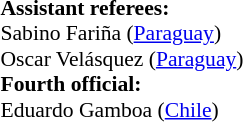<table width=50% style="font-size: 90%">
<tr>
<td><br><strong>Assistant referees:</strong>
<br> Sabino Fariña (<a href='#'>Paraguay</a>)
<br> Oscar Velásquez (<a href='#'>Paraguay</a>)
<br><strong>Fourth official:</strong>
<br> Eduardo Gamboa (<a href='#'>Chile</a>)</td>
</tr>
</table>
